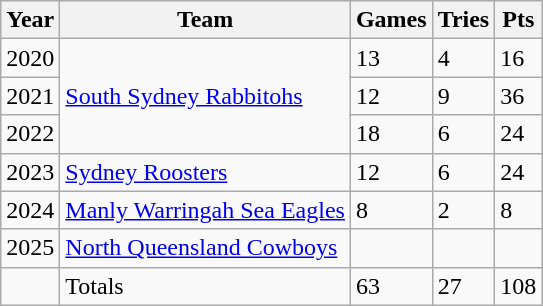<table class="wikitable">
<tr>
<th>Year</th>
<th>Team</th>
<th>Games</th>
<th>Tries</th>
<th>Pts</th>
</tr>
<tr>
<td>2020</td>
<td rowspan="3"> <a href='#'>South Sydney Rabbitohs</a></td>
<td>13</td>
<td>4</td>
<td>16</td>
</tr>
<tr>
<td>2021</td>
<td>12</td>
<td>9</td>
<td>36</td>
</tr>
<tr>
<td>2022</td>
<td>18</td>
<td>6</td>
<td>24</td>
</tr>
<tr>
<td>2023</td>
<td> <a href='#'>Sydney Roosters</a></td>
<td>12</td>
<td>6</td>
<td>24</td>
</tr>
<tr>
<td>2024</td>
<td> <a href='#'>Manly Warringah Sea Eagles</a></td>
<td>8</td>
<td>2</td>
<td>8</td>
</tr>
<tr>
<td>2025</td>
<td> <a href='#'>North Queensland Cowboys</a></td>
<td></td>
<td></td>
<td></td>
</tr>
<tr>
<td></td>
<td>Totals</td>
<td>63</td>
<td>27</td>
<td>108</td>
</tr>
</table>
